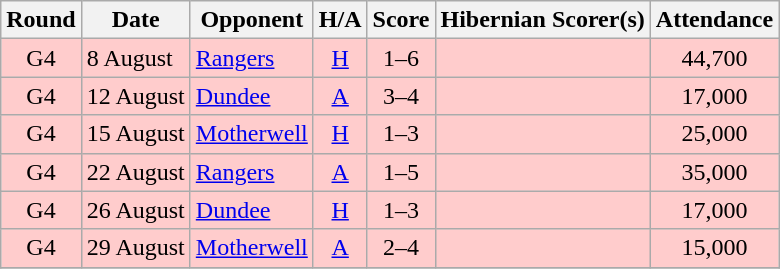<table class="wikitable" style="text-align:center">
<tr>
<th>Round</th>
<th>Date</th>
<th>Opponent</th>
<th>H/A</th>
<th>Score</th>
<th>Hibernian Scorer(s)</th>
<th>Attendance</th>
</tr>
<tr bgcolor=#FFCCCC>
<td>G4</td>
<td align=left>8 August</td>
<td align=left><a href='#'>Rangers</a></td>
<td><a href='#'>H</a></td>
<td>1–6</td>
<td align=left></td>
<td>44,700</td>
</tr>
<tr bgcolor=#FFCCCC>
<td>G4</td>
<td align=left>12 August</td>
<td align=left><a href='#'>Dundee</a></td>
<td><a href='#'>A</a></td>
<td>3–4</td>
<td align=left></td>
<td>17,000</td>
</tr>
<tr bgcolor=#FFCCCC>
<td>G4</td>
<td align=left>15 August</td>
<td align=left><a href='#'>Motherwell</a></td>
<td><a href='#'>H</a></td>
<td>1–3</td>
<td align=left></td>
<td>25,000</td>
</tr>
<tr bgcolor=#FFCCCC>
<td>G4</td>
<td align=left>22 August</td>
<td align=left><a href='#'>Rangers</a></td>
<td><a href='#'>A</a></td>
<td>1–5</td>
<td align=left></td>
<td>35,000</td>
</tr>
<tr bgcolor=#FFCCCC>
<td>G4</td>
<td align=left>26 August</td>
<td align=left><a href='#'>Dundee</a></td>
<td><a href='#'>H</a></td>
<td>1–3</td>
<td align=left></td>
<td>17,000</td>
</tr>
<tr bgcolor=#FFCCCC>
<td>G4</td>
<td align=left>29 August</td>
<td align=left><a href='#'>Motherwell</a></td>
<td><a href='#'>A</a></td>
<td>2–4</td>
<td align=left></td>
<td>15,000</td>
</tr>
<tr>
</tr>
</table>
